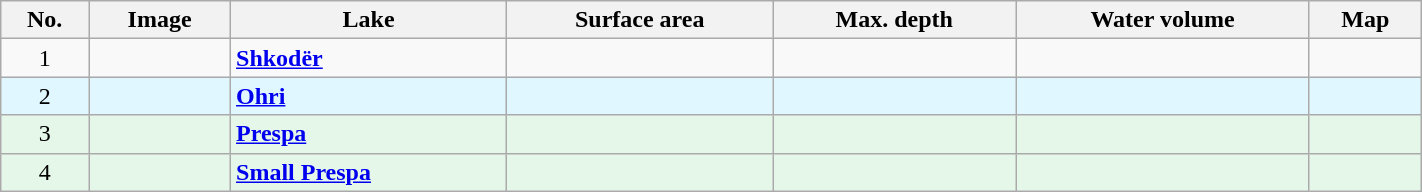<table class="wikitable sortable"; width="75%">
<tr>
<th>No.</th>
<th class="unsortable">Image</th>
<th>Lake</th>
<th>Surface area</th>
<th>Max. depth</th>
<th>Water volume</th>
<th class="unsortable">Map</th>
</tr>
<tr>
<td align="center">1</td>
<td></td>
<td><strong><a href='#'>Shkodër</a></strong></td>
<td></td>
<td></td>
<td></td>
<td></td>
</tr>
<tr bgcolor="#e1f7ff">
<td align="center">2</td>
<td></td>
<td><strong><a href='#'>Ohri</a></strong></td>
<td></td>
<td></td>
<td></td>
<td></td>
</tr>
<tr bgcolor="#e5f7e9">
<td align="center">3</td>
<td></td>
<td><strong><a href='#'>Prespa</a></strong></td>
<td></td>
<td></td>
<td></td>
<td></td>
</tr>
<tr bgcolor="#e5f7e9">
<td align="center">4</td>
<td></td>
<td><strong><a href='#'>Small Prespa</a></strong></td>
<td></td>
<td></td>
<td></td>
<td></td>
</tr>
</table>
